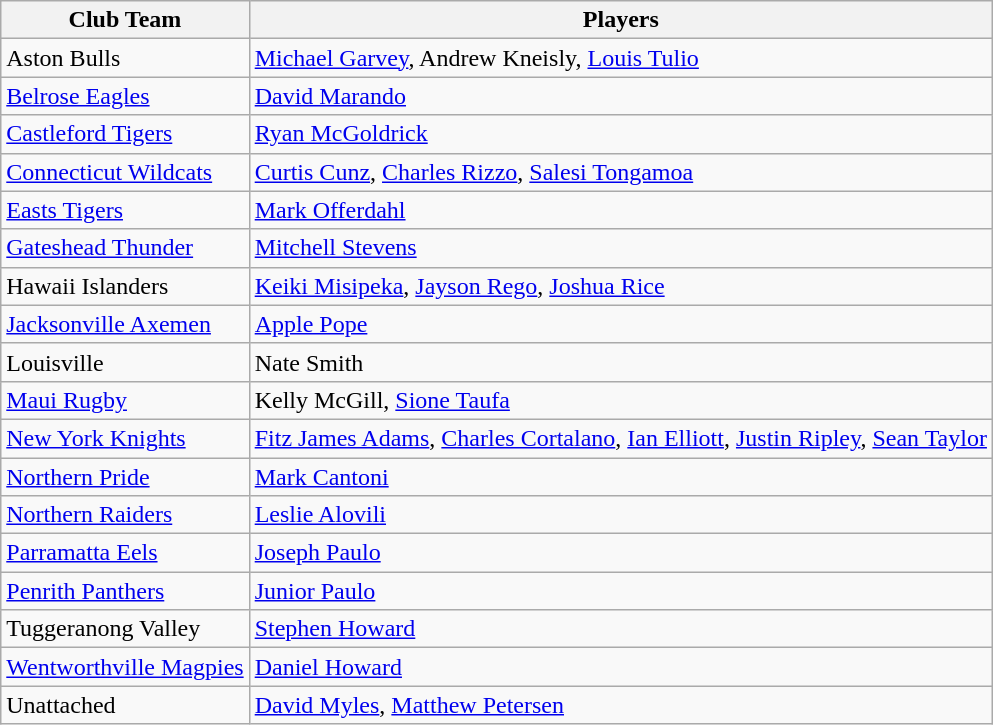<table class="wikitable">
<tr>
<th>Club Team</th>
<th>Players</th>
</tr>
<tr>
<td> Aston Bulls</td>
<td><a href='#'>Michael Garvey</a>, Andrew Kneisly, <a href='#'>Louis Tulio</a></td>
</tr>
<tr>
<td> <a href='#'>Belrose Eagles</a></td>
<td><a href='#'>David Marando</a></td>
</tr>
<tr>
<td> <a href='#'>Castleford Tigers</a></td>
<td><a href='#'>Ryan McGoldrick</a></td>
</tr>
<tr>
<td> <a href='#'>Connecticut Wildcats</a></td>
<td><a href='#'>Curtis Cunz</a>, <a href='#'>Charles Rizzo</a>, <a href='#'>Salesi Tongamoa</a></td>
</tr>
<tr>
<td> <a href='#'>Easts Tigers</a></td>
<td><a href='#'>Mark Offerdahl</a></td>
</tr>
<tr>
<td> <a href='#'>Gateshead Thunder</a></td>
<td><a href='#'>Mitchell Stevens</a></td>
</tr>
<tr>
<td> Hawaii Islanders</td>
<td><a href='#'>Keiki Misipeka</a>, <a href='#'>Jayson Rego</a>, <a href='#'>Joshua Rice</a></td>
</tr>
<tr>
<td> <a href='#'>Jacksonville Axemen</a></td>
<td><a href='#'>Apple Pope</a></td>
</tr>
<tr>
<td> Louisville</td>
<td>Nate Smith</td>
</tr>
<tr>
<td> <a href='#'>Maui Rugby</a></td>
<td>Kelly McGill, <a href='#'>Sione Taufa</a></td>
</tr>
<tr>
<td> <a href='#'>New York Knights</a></td>
<td><a href='#'>Fitz James Adams</a>, <a href='#'>Charles Cortalano</a>, <a href='#'>Ian Elliott</a>, <a href='#'>Justin Ripley</a>, <a href='#'>Sean Taylor</a></td>
</tr>
<tr>
<td> <a href='#'>Northern Pride</a></td>
<td><a href='#'>Mark Cantoni</a></td>
</tr>
<tr>
<td> <a href='#'>Northern Raiders</a></td>
<td><a href='#'>Leslie Alovili</a></td>
</tr>
<tr>
<td> <a href='#'>Parramatta Eels</a></td>
<td><a href='#'>Joseph Paulo</a></td>
</tr>
<tr>
<td> <a href='#'>Penrith Panthers</a></td>
<td><a href='#'>Junior Paulo</a></td>
</tr>
<tr>
<td> Tuggeranong Valley</td>
<td><a href='#'>Stephen Howard</a></td>
</tr>
<tr>
<td> <a href='#'>Wentworthville Magpies</a></td>
<td><a href='#'>Daniel Howard</a></td>
</tr>
<tr>
<td>Unattached</td>
<td><a href='#'>David Myles</a>, <a href='#'>Matthew Petersen</a></td>
</tr>
</table>
